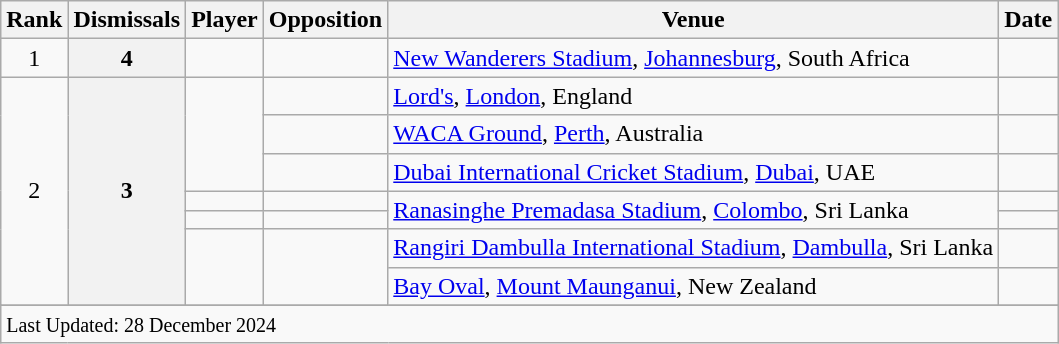<table class="wikitable plainrowheaders sortable">
<tr>
<th scope=col>Rank</th>
<th scope=col>Dismissals</th>
<th scope=col>Player</th>
<th scope=col>Opposition</th>
<th scope=col>Venue</th>
<th scope=col>Date</th>
</tr>
<tr>
<td align=center>1</td>
<th scope=row style=text-align:center;>4</th>
<td> </td>
<td></td>
<td><a href='#'>New Wanderers Stadium</a>, <a href='#'>Johannesburg</a>, South Africa</td>
<td></td>
</tr>
<tr>
<td align=center rowspan=7>2</td>
<th scope=row style=text-align:center; rowspan=7>3</th>
<td rowspan=3></td>
<td></td>
<td><a href='#'>Lord's</a>, <a href='#'>London</a>, England</td>
<td></td>
</tr>
<tr>
<td></td>
<td><a href='#'>WACA Ground</a>, <a href='#'>Perth</a>, Australia</td>
<td></td>
</tr>
<tr>
<td></td>
<td><a href='#'>Dubai International Cricket Stadium</a>, <a href='#'>Dubai</a>, UAE</td>
<td></td>
</tr>
<tr>
<td> </td>
<td></td>
<td rowspan=2><a href='#'>Ranasinghe Premadasa Stadium</a>, <a href='#'>Colombo</a>, Sri Lanka</td>
<td></td>
</tr>
<tr>
<td> </td>
<td></td>
<td></td>
</tr>
<tr>
<td rowspan=2> </td>
<td rowspan=2></td>
<td><a href='#'>Rangiri Dambulla International Stadium</a>, <a href='#'>Dambulla</a>, Sri Lanka</td>
<td></td>
</tr>
<tr>
<td><a href='#'>Bay Oval</a>, <a href='#'>Mount Maunganui</a>, New Zealand</td>
<td></td>
</tr>
<tr>
</tr>
<tr class=sortbottom>
<td colspan=6><small>Last Updated: 28 December 2024</small></td>
</tr>
</table>
